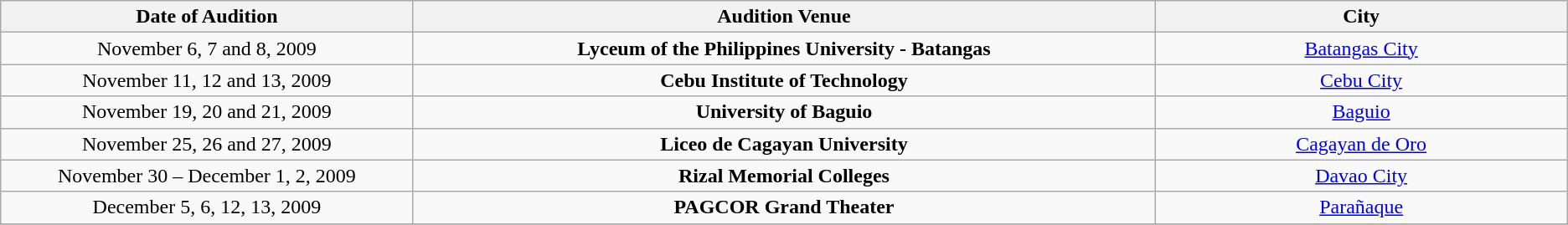<table class="wikitable" style="text-align: center;">
<tr>
<th style="width: 10%;">Date of Audition</th>
<th style="width: 18%;">Audition Venue</th>
<th style="width: 10%;">City</th>
</tr>
<tr>
<td>November 6, 7 and 8, 2009</td>
<td><strong>Lyceum of the Philippines University - Batangas</strong></td>
<td><a href='#'>Batangas City</a></td>
</tr>
<tr>
<td>November 11, 12 and 13, 2009</td>
<td><strong>Cebu Institute of Technology</strong></td>
<td><a href='#'>Cebu City</a></td>
</tr>
<tr>
<td>November 19, 20 and 21, 2009</td>
<td><strong>University of Baguio</strong></td>
<td><a href='#'>Baguio</a></td>
</tr>
<tr>
<td>November 25, 26 and 27, 2009</td>
<td><strong>Liceo de Cagayan University</strong></td>
<td><a href='#'>Cagayan de Oro</a></td>
</tr>
<tr>
<td>November 30 – December 1, 2, 2009</td>
<td><strong>Rizal Memorial Colleges</strong></td>
<td><a href='#'>Davao City</a></td>
</tr>
<tr>
<td>December 5, 6, 12, 13, 2009</td>
<td><strong>PAGCOR Grand Theater</strong></td>
<td><a href='#'>Parañaque</a></td>
</tr>
<tr>
</tr>
</table>
